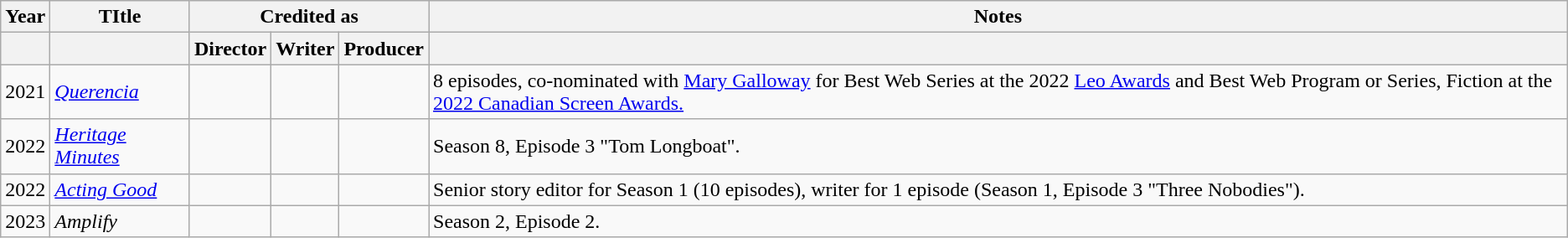<table class="wikitable">
<tr>
<th>Year</th>
<th>TItle</th>
<th colspan="3">Credited as</th>
<th>Notes</th>
</tr>
<tr>
<th></th>
<th></th>
<th>Director</th>
<th>Writer</th>
<th>Producer</th>
<th></th>
</tr>
<tr>
<td>2021</td>
<td><em><a href='#'>Querencia</a></em></td>
<td></td>
<td></td>
<td></td>
<td>8 episodes, co-nominated with <a href='#'>Mary Galloway</a> for Best Web Series at the 2022 <a href='#'>Leo Awards</a> and Best Web Program or Series, Fiction at the <a href='#'>2022 Canadian Screen Awards.</a></td>
</tr>
<tr>
<td>2022</td>
<td><em><a href='#'>Heritage Minutes</a></em></td>
<td></td>
<td></td>
<td></td>
<td>Season 8, Episode 3 "Tom Longboat".</td>
</tr>
<tr>
<td>2022</td>
<td><em><a href='#'>Acting Good</a></em></td>
<td></td>
<td></td>
<td></td>
<td>Senior story editor for Season 1 (10 episodes), writer for 1 episode (Season 1, Episode 3 "Three Nobodies").</td>
</tr>
<tr>
<td>2023</td>
<td><em>Amplify</em></td>
<td></td>
<td></td>
<td></td>
<td>Season 2, Episode 2.</td>
</tr>
</table>
